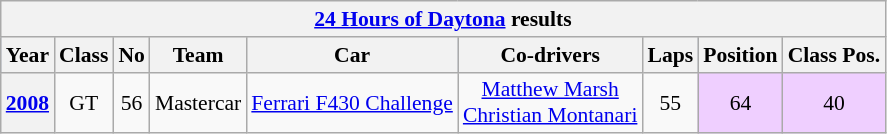<table class="wikitable collapsible collapsed" style="text-align:center; font-size:90%">
<tr>
<th colspan=45><a href='#'>24 Hours of Daytona</a> results</th>
</tr>
<tr style="background:#abbbdd;">
<th>Year</th>
<th>Class</th>
<th>No</th>
<th>Team</th>
<th>Car</th>
<th>Co-drivers</th>
<th>Laps</th>
<th>Position</th>
<th>Class Pos.</th>
</tr>
<tr>
<th><a href='#'>2008</a></th>
<td align=center>GT</td>
<td align=center>56</td>
<td> Mastercar</td>
<td><a href='#'>Ferrari F430 Challenge</a></td>
<td> <a href='#'>Matthew Marsh</a><br> <a href='#'>Christian Montanari</a></td>
<td>55</td>
<td style="background:#EFCFFF;" align=center>64 </td>
<td style="background:#EFCFFF;" align=center>40 </td>
</tr>
</table>
